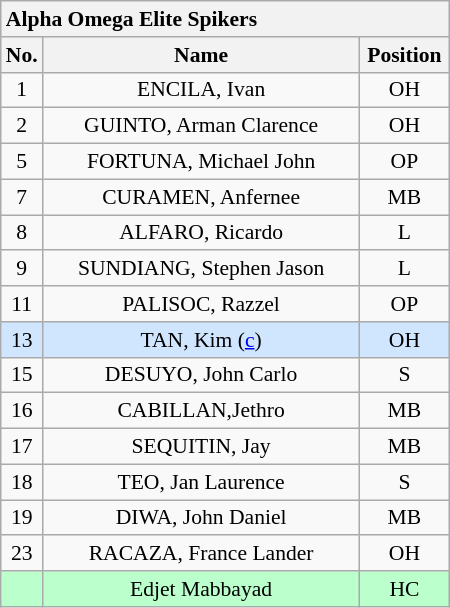<table class='wikitable mw-collapsible mw-collapsed' style='text-align: center; font-size: 90%; width: 300px; border: none;'>
<tr>
<th style='text-align: left;' colspan=3>Alpha Omega Elite Spikers</th>
</tr>
<tr>
<th style="width:7%">No.</th>
<th>Name</th>
<th style="width:20%">Position</th>
</tr>
<tr>
<td>1</td>
<td>ENCILA, Ivan</td>
<td>OH</td>
</tr>
<tr>
<td>2</td>
<td>GUINTO, Arman Clarence</td>
<td>OH</td>
</tr>
<tr>
<td>5</td>
<td>FORTUNA, Michael John</td>
<td>OP</td>
</tr>
<tr>
<td>7</td>
<td>CURAMEN, Anfernee</td>
<td>MB</td>
</tr>
<tr>
<td>8</td>
<td>ALFARO, Ricardo</td>
<td>L</td>
</tr>
<tr>
<td>9</td>
<td>SUNDIANG, Stephen Jason</td>
<td>L</td>
</tr>
<tr>
<td>11</td>
<td>PALISOC, Razzel</td>
<td>OP</td>
</tr>
<tr bgcolor=#DOE6FF>
<td>13</td>
<td>TAN, Kim (<a href='#'>c</a>)</td>
<td>OH</td>
</tr>
<tr>
<td>15</td>
<td>DESUYO, John Carlo</td>
<td>S</td>
</tr>
<tr>
<td>16</td>
<td>CABILLAN,Jethro</td>
<td>MB</td>
</tr>
<tr>
<td>17</td>
<td>SEQUITIN, Jay</td>
<td>MB</td>
</tr>
<tr>
<td>18</td>
<td>TEO, Jan Laurence</td>
<td>S</td>
</tr>
<tr>
<td>19</td>
<td>DIWA, John Daniel</td>
<td>MB</td>
</tr>
<tr>
<td>23</td>
<td>RACAZA, France Lander</td>
<td>OH</td>
</tr>
<tr bgcolor=#BBFFCC>
<td></td>
<td>Edjet Mabbayad</td>
<td>HC</td>
</tr>
<tr>
</tr>
</table>
